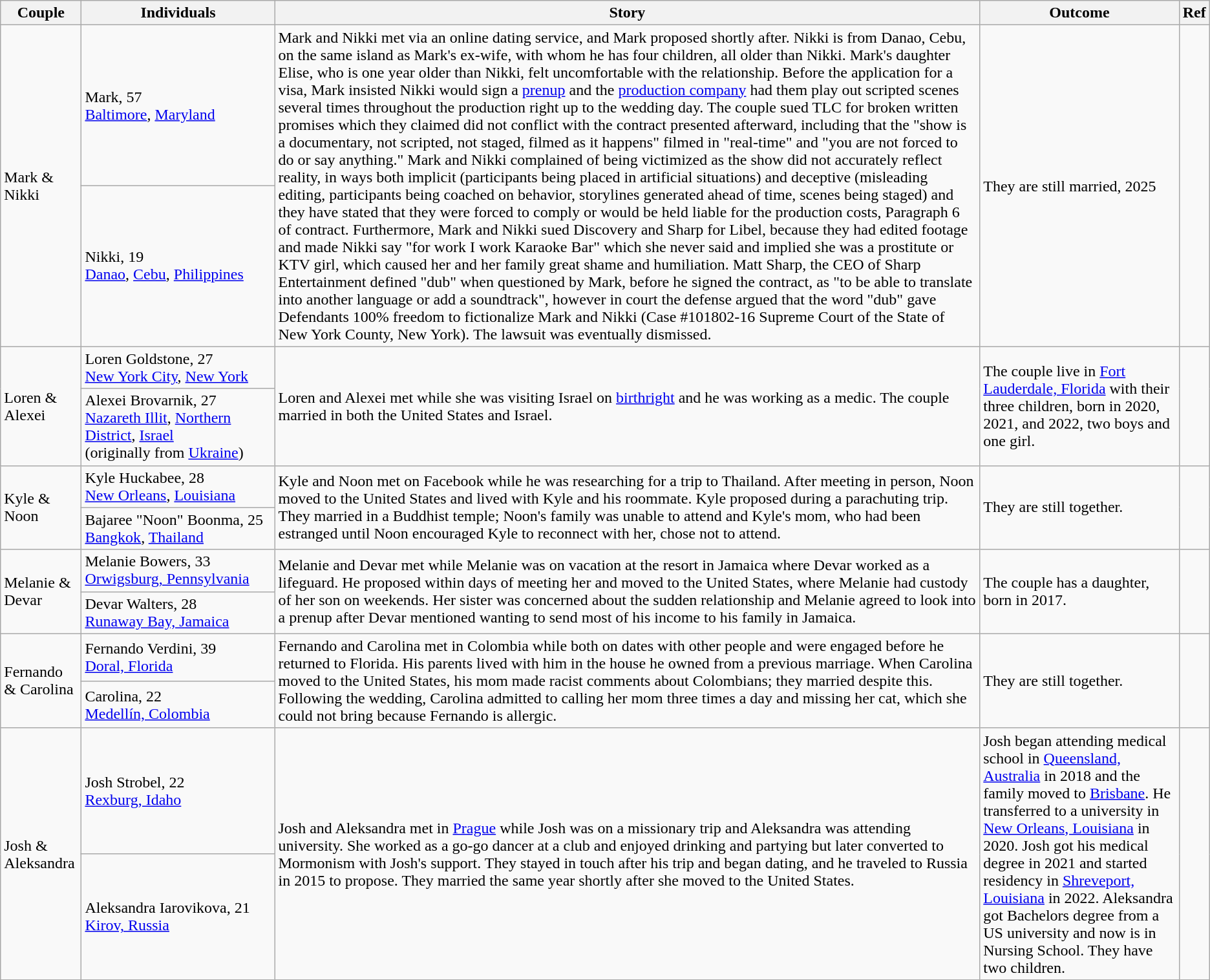<table class="wikitable sortable">
<tr>
<th>Couple</th>
<th style=width:12em>Individuals</th>
<th>Story</th>
<th>Outcome</th>
<th style=width:1em>Ref</th>
</tr>
<tr>
<td rowspan="2">Mark & Nikki</td>
<td>Mark, 57<br><a href='#'>Baltimore</a>, <a href='#'>Maryland</a></td>
<td rowspan="2">Mark and Nikki met via an online dating service, and Mark proposed shortly after. Nikki is from Danao, Cebu, on the same island as Mark's ex-wife, with whom he has four children, all older than Nikki. Mark's daughter Elise, who is one year older than Nikki, felt uncomfortable with the relationship. Before the application for a visa, Mark insisted Nikki would sign a <a href='#'>prenup</a> and the <a href='#'>production company</a> had them play out scripted scenes several times throughout the production right up to the wedding day.  The couple sued TLC for broken written promises which they claimed did not conflict with the contract presented afterward, including that the "show is a documentary, not scripted, not staged, filmed as it happens" filmed in "real-time" and "you are not forced to do or say anything." Mark and Nikki complained of being victimized as the show did not accurately reflect reality, in ways both implicit (participants being placed in artificial situations) and deceptive (misleading editing, participants being coached on behavior, storylines generated ahead of time, scenes being staged) and they have stated that they were forced to comply or would be held liable for the production costs, Paragraph 6 of contract.  Furthermore, Mark and Nikki sued Discovery and Sharp for Libel, because they had edited footage and made Nikki say "for work I work Karaoke Bar" which she never said and implied she was a prostitute or KTV girl, which caused her and her family great shame and humiliation. Matt Sharp, the CEO of Sharp Entertainment defined "dub" when questioned by Mark, before he signed the contract, as "to be able to translate into another language or add a soundtrack", however in court the defense argued that the word "dub" gave Defendants 100% freedom to fictionalize Mark and Nikki (Case #101802-16 Supreme Court of the State of New York County, New York). The lawsuit was eventually dismissed.</td>
<td rowspan="2">They are still married, 2025</td>
</tr>
<tr>
<td>Nikki, 19<br><a href='#'>Danao</a>, <a href='#'>Cebu</a>, <a href='#'>Philippines</a></td>
</tr>
<tr>
<td rowspan="2">Loren & Alexei</td>
<td>Loren Goldstone, 27<br><a href='#'>New York City</a>, <a href='#'>New York</a></td>
<td rowspan="2">Loren and Alexei met while she was visiting Israel on <a href='#'>birthright</a> and he was working as a medic. The couple married in both the United States and Israel.</td>
<td rowspan="2">The couple live in <a href='#'>Fort Lauderdale, Florida</a> with their three children, born in 2020, 2021, and 2022, two boys and one girl.</td>
<td rowspan="2"></td>
</tr>
<tr>
<td>Alexei Brovarnik, 27<br><a href='#'>Nazareth Illit</a>, <a href='#'>Northern District</a>, <a href='#'>Israel</a><br>(originally from <a href='#'>Ukraine</a>)</td>
</tr>
<tr>
<td rowspan="2">Kyle & Noon</td>
<td>Kyle Huckabee, 28<br><a href='#'>New Orleans</a>, <a href='#'>Louisiana</a></td>
<td rowspan="2">Kyle and Noon met on Facebook while he was researching for a trip to Thailand. After meeting in person, Noon moved to the United States and lived with Kyle and his roommate. Kyle proposed during a parachuting trip. They married in a Buddhist temple; Noon's family was unable to attend and Kyle's mom, who had been estranged until Noon encouraged Kyle to reconnect with her, chose not to attend.</td>
<td rowspan="2">They are still together.</td>
<td rowspan="2"></td>
</tr>
<tr>
<td>Bajaree "Noon" Boonma, 25<br><a href='#'>Bangkok</a>, <a href='#'>Thailand</a></td>
</tr>
<tr>
<td rowspan="2">Melanie & Devar</td>
<td>Melanie Bowers, 33<br><a href='#'>Orwigsburg, Pennsylvania</a></td>
<td rowspan="2">Melanie and Devar met while Melanie was on vacation at the resort in Jamaica where Devar worked as a lifeguard. He proposed within days of meeting her and moved to the United States, where Melanie had custody of her son on weekends. Her sister was concerned about the sudden relationship and Melanie agreed to look into a prenup after Devar mentioned wanting to send most of his income to his family in Jamaica.</td>
<td rowspan="2">The couple has a daughter, born in 2017.</td>
<td rowspan="2"></td>
</tr>
<tr>
<td>Devar Walters, 28<br><a href='#'>Runaway Bay, Jamaica</a></td>
</tr>
<tr>
<td rowspan="2">Fernando & Carolina</td>
<td>Fernando Verdini, 39<br><a href='#'>Doral, Florida</a></td>
<td rowspan="2">Fernando and Carolina met in Colombia while both on dates with other people and were engaged before he returned to Florida. His parents lived with him in the house he owned from a previous marriage. When Carolina moved to the United States, his mom made racist comments about Colombians; they married despite this. Following the wedding, Carolina admitted to calling her mom three times a day and missing her cat, which she could not bring because Fernando is allergic.</td>
<td rowspan="2">They are still together.</td>
<td rowspan="2"></td>
</tr>
<tr>
<td>Carolina, 22<br><a href='#'>Medellín, Colombia</a></td>
</tr>
<tr>
<td rowspan="2">Josh & Aleksandra</td>
<td>Josh Strobel, 22<br><a href='#'>Rexburg, Idaho</a></td>
<td rowspan="2">Josh and Aleksandra met in <a href='#'>Prague</a> while Josh was on a missionary trip and Aleksandra was attending university. She worked as a go-go dancer at a club and enjoyed drinking and partying but later converted to Mormonism with Josh's support. They stayed in touch after his trip and began dating, and he traveled to Russia in 2015 to propose. They married the same year shortly after she moved to the United States.</td>
<td rowspan="2">Josh began attending medical school in <a href='#'>Queensland, Australia</a> in 2018 and the family moved to <a href='#'>Brisbane</a>. He transferred to a university in <a href='#'>New Orleans, Louisiana</a> in 2020. Josh got his medical degree in 2021 and started residency in <a href='#'>Shreveport, Louisiana</a> in 2022. Aleksandra got Bachelors degree from a US university and now is in Nursing School.  They have two children.</td>
<td rowspan="2"></td>
</tr>
<tr>
<td>Aleksandra Iarovikova, 21<br><a href='#'>Kirov, Russia</a></td>
</tr>
</table>
